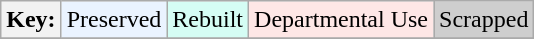<table class="wikitable">
<tr>
<th>Key:</th>
<td style="background-color:#eaf3ff">Preserved</td>
<td style="background-color:#d5fdf4">Rebuilt</td>
<td style="background-color:#fee7e6">Departmental Use</td>
<td style="background-color:#CECECE">Scrapped</td>
</tr>
<tr>
</tr>
</table>
